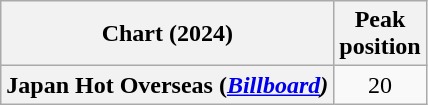<table class="wikitable plainrowheaders" style="text-align:center">
<tr>
<th>Chart (2024)</th>
<th>Peak<br>position</th>
</tr>
<tr>
<th scope="row">Japan Hot Overseas (<em><a href='#'>Billboard</a>)</th>
<td>20</td>
</tr>
</table>
